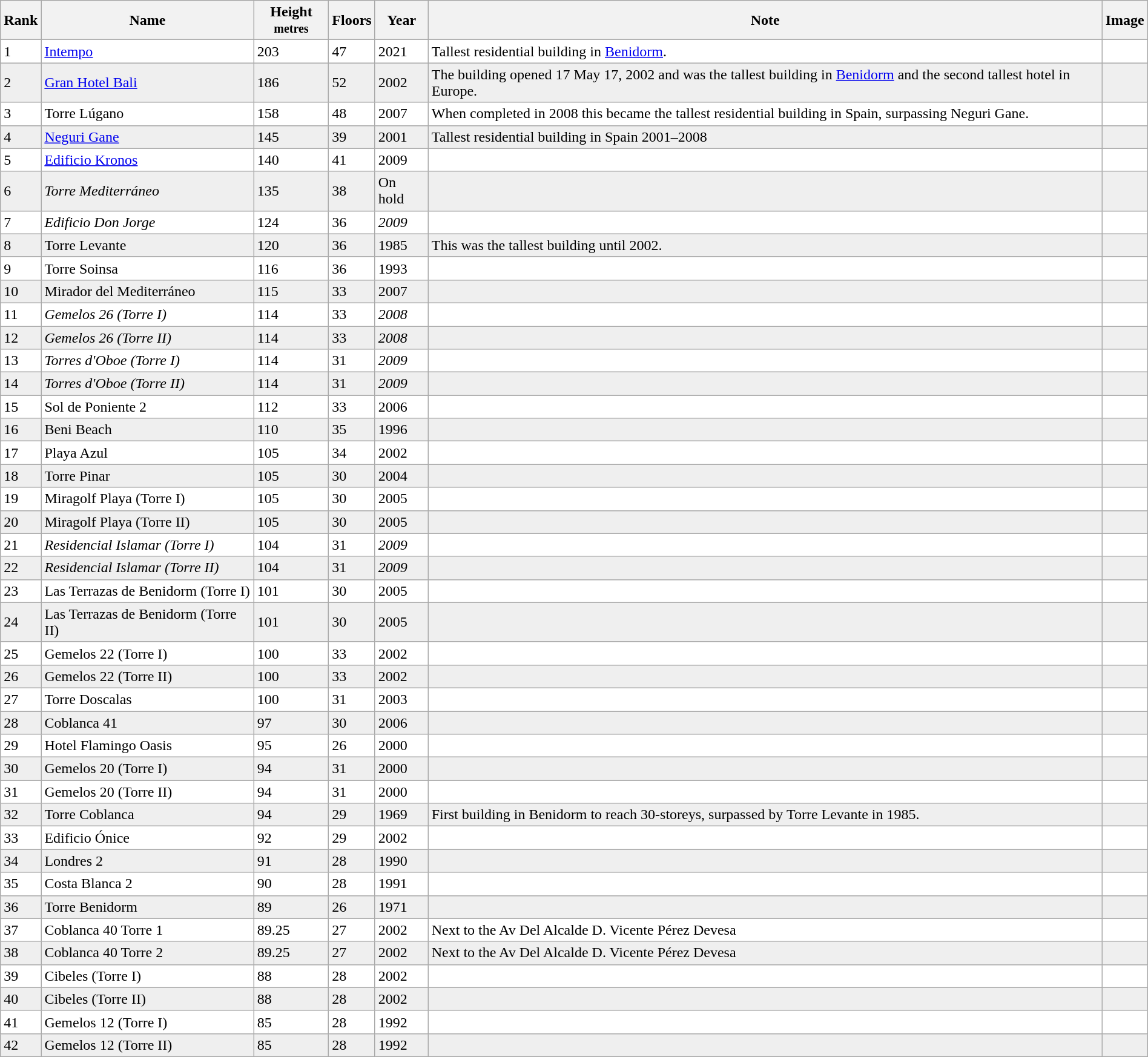<table class="wikitable sortable" style="margin:1em auto;">
<tr>
<th>Rank</th>
<th>Name</th>
<th width="75">Height<br><small>metres</small></th>
<th>Floors</th>
<th>Year</th>
<th>Note</th>
<th>Image</th>
</tr>
<tr style="background:#fff;">
<td>1</td>
<td><a href='#'>Intempo</a></td>
<td>203</td>
<td>47</td>
<td>2021</td>
<td>Tallest residential building in <a href='#'>Benidorm</a>.</td>
<td></td>
</tr>
<tr style="background:#efefef;">
<td>2</td>
<td><a href='#'>Gran Hotel Bali</a></td>
<td>186</td>
<td>52</td>
<td>2002</td>
<td>The building opened 17 May 17, 2002 and was the tallest building in <a href='#'>Benidorm</a> and the second tallest hotel in Europe.</td>
<td></td>
</tr>
<tr style="background:#fff;">
<td>3</td>
<td>Torre Lúgano</td>
<td>158</td>
<td>48</td>
<td>2007</td>
<td>When completed in 2008 this became the tallest residential building in Spain, surpassing Neguri Gane.</td>
<td></td>
</tr>
<tr style="background:#efefef;">
<td>4</td>
<td><a href='#'>Neguri Gane</a></td>
<td>145</td>
<td>39</td>
<td>2001</td>
<td>Tallest residential building in Spain 2001–2008</td>
<td></td>
</tr>
<tr style="background:#fff;">
<td>5</td>
<td><a href='#'>Edificio Kronos</a></td>
<td>140</td>
<td>41</td>
<td>2009</td>
<td></td>
<td></td>
</tr>
<tr style="background:#efefef;">
<td>6</td>
<td><em>Torre Mediterráneo</em></td>
<td>135</td>
<td>38</td>
<td>On hold</td>
<td></td>
<td></td>
</tr>
<tr style="background:#fff;">
<td>7</td>
<td><em>Edificio Don Jorge</em></td>
<td>124</td>
<td>36</td>
<td><em>2009</em></td>
<td></td>
<td></td>
</tr>
<tr style="background:#efefef;">
<td>8</td>
<td>Torre Levante</td>
<td>120</td>
<td>36</td>
<td>1985</td>
<td>This was the tallest building until 2002.</td>
<td></td>
</tr>
<tr style="background:#fff;">
<td>9</td>
<td>Torre Soinsa</td>
<td>116</td>
<td>36</td>
<td>1993</td>
<td></td>
<td></td>
</tr>
<tr style="background:#efefef;">
<td>10</td>
<td>Mirador del Mediterráneo</td>
<td>115</td>
<td>33</td>
<td>2007</td>
<td></td>
<td></td>
</tr>
<tr style="background:#fff;">
<td>11</td>
<td><em>Gemelos 26 (Torre I)</em></td>
<td>114</td>
<td>33</td>
<td><em>2008</em></td>
<td></td>
<td></td>
</tr>
<tr style="background:#efefef;">
<td>12</td>
<td><em>Gemelos 26 (Torre II)</em></td>
<td>114</td>
<td>33</td>
<td><em>2008</em></td>
<td></td>
<td></td>
</tr>
<tr style="background:#fff;">
<td>13</td>
<td><em>Torres d'Oboe (Torre I)</em></td>
<td>114</td>
<td>31</td>
<td><em>2009</em></td>
<td></td>
<td></td>
</tr>
<tr style="background:#efefef;">
<td>14</td>
<td><em>Torres d'Oboe (Torre II)</em></td>
<td>114</td>
<td>31</td>
<td><em>2009</em></td>
<td></td>
<td></td>
</tr>
<tr style="background:#fff;">
<td>15</td>
<td>Sol de Poniente 2</td>
<td>112</td>
<td>33</td>
<td>2006</td>
<td></td>
<td></td>
</tr>
<tr style="background:#efefef;">
<td>16</td>
<td>Beni Beach</td>
<td>110</td>
<td>35</td>
<td>1996</td>
<td></td>
<td></td>
</tr>
<tr style="background:#fff;">
<td>17</td>
<td Playa Azul (rascacielos)>Playa Azul</td>
<td>105</td>
<td>34</td>
<td>2002</td>
<td></td>
<td></td>
</tr>
<tr style="background:#efefef;">
<td>18</td>
<td>Torre Pinar</td>
<td>105</td>
<td>30</td>
<td>2004</td>
<td></td>
<td></td>
</tr>
<tr style="background:#fff;">
<td>19</td>
<td>Miragolf Playa (Torre I)</td>
<td>105</td>
<td>30</td>
<td>2005</td>
<td></td>
<td></td>
</tr>
<tr style="background:#efefef;">
<td>20</td>
<td>Miragolf Playa (Torre II)</td>
<td>105</td>
<td>30</td>
<td>2005</td>
<td></td>
<td></td>
</tr>
<tr style="background:#fff;">
<td>21</td>
<td><em>Residencial Islamar (Torre I)</em></td>
<td>104</td>
<td>31</td>
<td><em>2009</em></td>
<td></td>
<td></td>
</tr>
<tr style="background:#efefef;">
<td>22</td>
<td><em>Residencial Islamar (Torre II)</em></td>
<td>104</td>
<td>31</td>
<td><em>2009</em></td>
<td></td>
<td></td>
</tr>
<tr style="background:#fff;">
<td>23</td>
<td>Las Terrazas de Benidorm (Torre I)</td>
<td>101</td>
<td>30</td>
<td>2005</td>
<td></td>
<td></td>
</tr>
<tr style="background:#efefef;">
<td>24</td>
<td>Las Terrazas de Benidorm (Torre II)</td>
<td>101</td>
<td>30</td>
<td>2005</td>
<td></td>
<td></td>
</tr>
<tr style="background:#fff;">
<td>25</td>
<td>Gemelos 22 (Torre I)</td>
<td>100</td>
<td>33</td>
<td>2002</td>
<td></td>
<td></td>
</tr>
<tr style="background:#efefef;">
<td>26</td>
<td>Gemelos 22 (Torre II)</td>
<td>100</td>
<td>33</td>
<td>2002</td>
<td></td>
<td></td>
</tr>
<tr style="background:#fff;">
<td>27</td>
<td>Torre Doscalas</td>
<td>100</td>
<td>31</td>
<td>2003</td>
<td></td>
<td></td>
</tr>
<tr style="background:#efefef;">
<td>28</td>
<td>Coblanca 41</td>
<td>97</td>
<td>30</td>
<td>2006</td>
<td></td>
<td></td>
</tr>
<tr style="background:#fff;">
<td>29</td>
<td>Hotel Flamingo Oasis</td>
<td>95</td>
<td>26</td>
<td>2000</td>
<td></td>
<td></td>
</tr>
<tr style="background:#efefef;">
<td>30</td>
<td>Gemelos 20 (Torre I)</td>
<td>94</td>
<td>31</td>
<td>2000</td>
<td></td>
<td></td>
</tr>
<tr style="background:#fff;">
<td>31</td>
<td>Gemelos 20 (Torre II)</td>
<td>94</td>
<td>31</td>
<td>2000</td>
<td></td>
<td></td>
</tr>
<tr style="background:#efefef;">
<td>32</td>
<td>Torre Coblanca</td>
<td>94</td>
<td>29</td>
<td>1969</td>
<td>First building in Benidorm to reach 30-storeys, surpassed by Torre Levante in 1985.</td>
<td></td>
</tr>
<tr style="background:#fff;">
<td>33</td>
<td>Edificio Ónice</td>
<td>92</td>
<td>29</td>
<td>2002</td>
<td></td>
<td></td>
</tr>
<tr style="background:#efefef;">
<td>34</td>
<td>Londres 2</td>
<td>91</td>
<td>28</td>
<td>1990</td>
<td></td>
<td></td>
</tr>
<tr style="background:#fff;">
<td>35</td>
<td>Costa Blanca 2</td>
<td>90</td>
<td>28</td>
<td>1991</td>
<td></td>
<td></td>
</tr>
<tr style="background:#efefef;">
<td>36</td>
<td>Torre Benidorm</td>
<td>89</td>
<td>26</td>
<td>1971</td>
<td></td>
<td></td>
</tr>
<tr style="background:#fff;">
<td>37</td>
<td>Coblanca 40 Torre 1</td>
<td>89.25</td>
<td>27</td>
<td>2002</td>
<td>Next to the Av Del Alcalde D. Vicente Pérez Devesa</td>
<td></td>
</tr>
<tr style="background:#efefef;">
<td>38</td>
<td>Coblanca 40 Torre 2</td>
<td>89.25</td>
<td>27</td>
<td>2002</td>
<td>Next to the Av Del Alcalde D. Vicente Pérez Devesa</td>
<td></td>
</tr>
<tr style="background:#fff;">
<td>39</td>
<td>Cibeles (Torre I)</td>
<td>88</td>
<td>28</td>
<td>2002</td>
<td></td>
<td></td>
</tr>
<tr style="background:#efefef;">
<td>40</td>
<td>Cibeles (Torre II)</td>
<td>88</td>
<td>28</td>
<td>2002</td>
<td></td>
<td></td>
</tr>
<tr style="background:#fff;">
<td>41</td>
<td>Gemelos 12 (Torre I)</td>
<td>85</td>
<td>28</td>
<td>1992</td>
<td></td>
<td></td>
</tr>
<tr style="background:#efefef;">
<td>42</td>
<td>Gemelos 12 (Torre II)</td>
<td>85</td>
<td>28</td>
<td>1992</td>
<td></td>
<td></td>
</tr>
</table>
